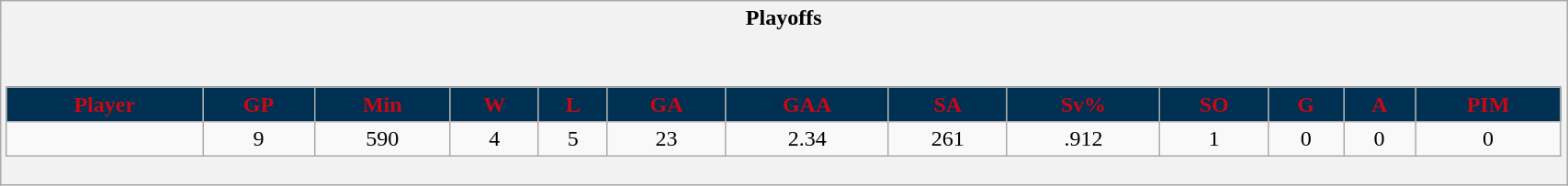<table class="wikitable" style="border: 1px solid #aaa;" width="90%">
<tr>
<th style="border: 0;">Playoffs</th>
</tr>
<tr>
<td style="background: #f2f2f2; border: 0; text-align: center;"><br><table class="wikitable sortable" width="100%">
<tr align="center"  bgcolor="#dddddd">
<th style="background:#003153;color:#C80815;">Player</th>
<th style="background:#003153;color:#C80815;">GP</th>
<th style="background:#003153;color:#C80815;">Min</th>
<th style="background:#003153;color:#C80815;">W</th>
<th style="background:#003153;color:#C80815;">L</th>
<th style="background:#003153;color:#C80815;">GA</th>
<th style="background:#003153;color:#C80815;">GAA</th>
<th style="background:#003153;color:#C80815;">SA</th>
<th style="background:#003153;color:#C80815;">Sv%</th>
<th style="background:#003153;color:#C80815;">SO</th>
<th style="background:#003153;color:#C80815;">G</th>
<th style="background:#003153;color:#C80815;">A</th>
<th style="background:#003153;color:#C80815;">PIM</th>
</tr>
<tr align=center>
<td></td>
<td>9</td>
<td>590</td>
<td>4</td>
<td>5</td>
<td>23</td>
<td>2.34</td>
<td>261</td>
<td>.912</td>
<td>1</td>
<td>0</td>
<td>0</td>
<td>0</td>
</tr>
</table>
</td>
</tr>
</table>
